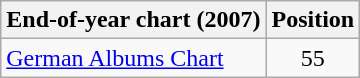<table class="wikitable sortable">
<tr>
<th>End-of-year chart (2007)</th>
<th align="center">Position</th>
</tr>
<tr>
<td><a href='#'>German Albums Chart</a></td>
<td align="center">55</td>
</tr>
</table>
